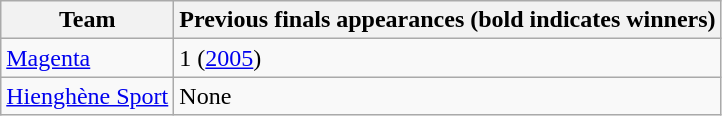<table class="wikitable">
<tr>
<th>Team</th>
<th>Previous finals appearances (bold indicates winners)</th>
</tr>
<tr>
<td> <a href='#'>Magenta</a></td>
<td>1 (<a href='#'>2005</a>)</td>
</tr>
<tr>
<td> <a href='#'>Hienghène Sport</a></td>
<td>None</td>
</tr>
</table>
